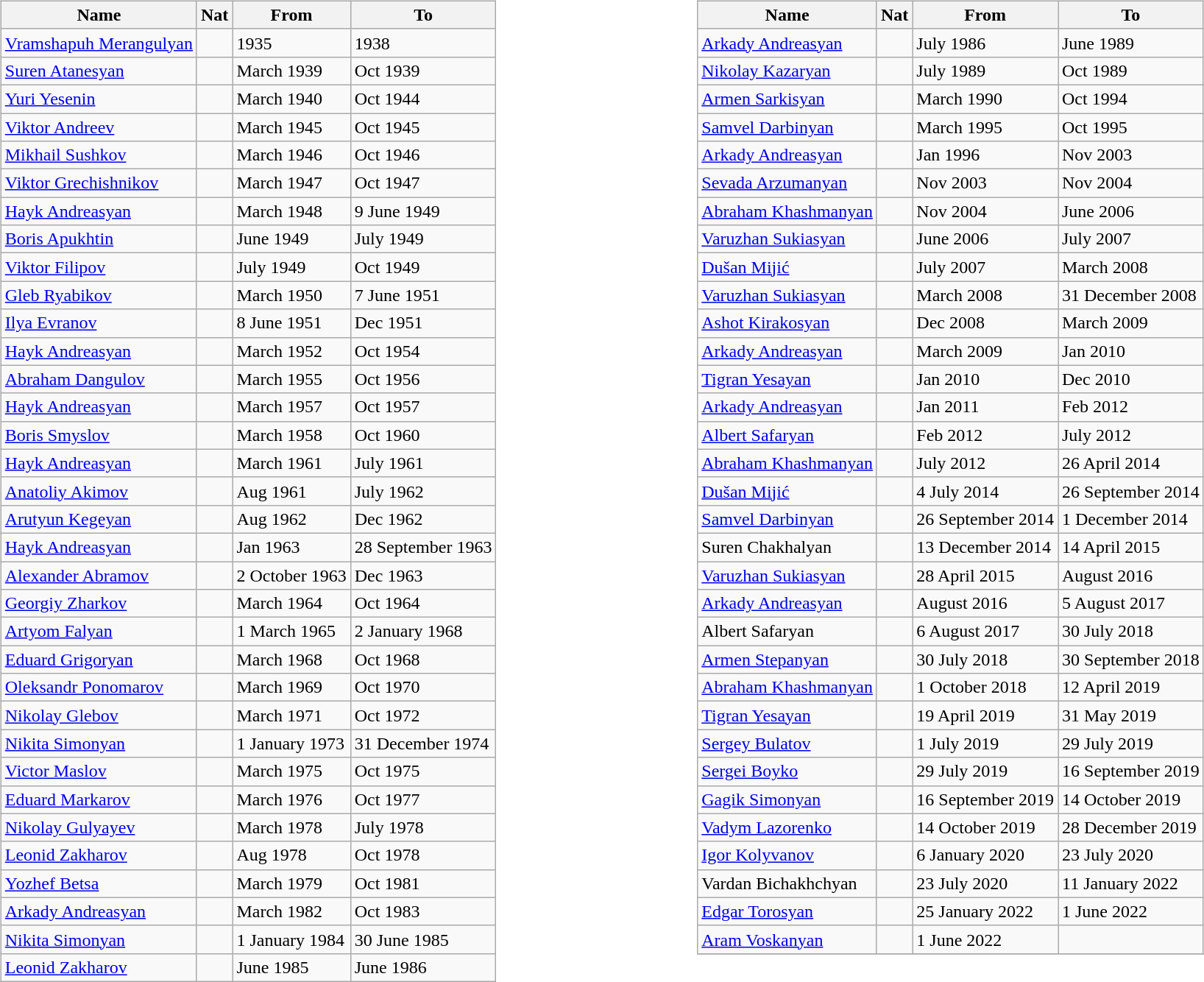<table style="width:100%;">
<tr>
<td width=50% valign=top><br><table class="wikitable" style="text-align: center">
<tr>
<th>Name</th>
<th>Nat</th>
<th>From</th>
<th>To</th>
</tr>
<tr>
<td align=left><a href='#'>Vramshapuh Merangulyan</a></td>
<td></td>
<td align=left>1935</td>
<td align=left>1938</td>
</tr>
<tr>
<td align=left><a href='#'>Suren Atanesyan</a></td>
<td></td>
<td align=left>March 1939</td>
<td align=left>Oct 1939</td>
</tr>
<tr>
<td align=left><a href='#'>Yuri Yesenin</a></td>
<td></td>
<td align=left>March 1940</td>
<td align=left>Oct 1944</td>
</tr>
<tr>
<td align=left><a href='#'>Viktor Andreev</a></td>
<td></td>
<td align=left>March 1945</td>
<td align=left>Oct 1945</td>
</tr>
<tr>
<td align=left><a href='#'>Mikhail Sushkov</a></td>
<td></td>
<td align=left>March 1946</td>
<td align=left>Oct 1946</td>
</tr>
<tr>
<td align=left><a href='#'>Viktor Grechishnikov</a></td>
<td></td>
<td align=left>March 1947</td>
<td align=left>Oct 1947</td>
</tr>
<tr>
<td align=left><a href='#'>Hayk Andreasyan</a></td>
<td></td>
<td align=left>March 1948</td>
<td align=left>9 June 1949</td>
</tr>
<tr>
<td align=left><a href='#'>Boris Apukhtin</a></td>
<td></td>
<td align=left>June 1949</td>
<td align=left>July 1949</td>
</tr>
<tr>
<td align=left><a href='#'>Viktor Filipov</a></td>
<td></td>
<td align=left>July 1949</td>
<td align=left>Oct 1949</td>
</tr>
<tr>
<td align=left><a href='#'>Gleb Ryabikov</a></td>
<td></td>
<td align=left>March 1950</td>
<td align=left>7 June 1951</td>
</tr>
<tr>
<td align=left><a href='#'>Ilya Evranov</a></td>
<td></td>
<td align=left>8 June 1951</td>
<td align=left>Dec 1951</td>
</tr>
<tr>
<td align=left><a href='#'>Hayk Andreasyan</a></td>
<td></td>
<td align=left>March 1952</td>
<td align=left>Oct 1954</td>
</tr>
<tr>
<td align=left><a href='#'>Abraham Dangulov</a></td>
<td></td>
<td align=left>March 1955</td>
<td align=left>Oct 1956</td>
</tr>
<tr>
<td align=left><a href='#'>Hayk Andreasyan</a></td>
<td></td>
<td align=left>March 1957</td>
<td align=left>Oct 1957</td>
</tr>
<tr>
<td align=left><a href='#'>Boris Smyslov</a></td>
<td></td>
<td align=left>March 1958</td>
<td align=left>Oct 1960</td>
</tr>
<tr>
<td align=left><a href='#'>Hayk Andreasyan</a></td>
<td></td>
<td align=left>March 1961</td>
<td align=left>July 1961</td>
</tr>
<tr>
<td align=left><a href='#'>Anatoliy Akimov</a></td>
<td></td>
<td align=left>Aug 1961</td>
<td align=left>July 1962</td>
</tr>
<tr>
<td align=left><a href='#'>Arutyun Kegeyan</a></td>
<td></td>
<td align=left>Aug 1962</td>
<td align=left>Dec 1962</td>
</tr>
<tr>
<td align=left><a href='#'>Hayk Andreasyan</a></td>
<td></td>
<td align=left>Jan 1963</td>
<td align=left>28 September 1963</td>
</tr>
<tr>
<td align=left><a href='#'>Alexander Abramov</a></td>
<td></td>
<td align=left>2 October 1963</td>
<td align=left>Dec 1963</td>
</tr>
<tr>
<td align=left><a href='#'>Georgiy Zharkov</a></td>
<td></td>
<td align=left>March 1964</td>
<td align=left>Oct 1964</td>
</tr>
<tr>
<td align=left><a href='#'>Artyom Falyan</a></td>
<td></td>
<td align=left>1 March 1965</td>
<td align=left>2 January 1968</td>
</tr>
<tr>
<td align=left><a href='#'>Eduard Grigoryan</a></td>
<td></td>
<td align=left>March 1968</td>
<td align=left>Oct 1968</td>
</tr>
<tr>
<td align=left><a href='#'>Oleksandr Ponomarov</a></td>
<td></td>
<td align=left>March 1969</td>
<td align=left>Oct 1970</td>
</tr>
<tr>
<td align=left><a href='#'>Nikolay Glebov</a></td>
<td></td>
<td align=left>March 1971</td>
<td align=left>Oct 1972</td>
</tr>
<tr>
<td align=left><a href='#'>Nikita Simonyan</a></td>
<td></td>
<td align=left>1 January 1973</td>
<td align=left>31 December 1974</td>
</tr>
<tr>
<td align=left><a href='#'>Victor Maslov</a></td>
<td></td>
<td align=left>March 1975</td>
<td align=left>Oct 1975</td>
</tr>
<tr>
<td align=left><a href='#'>Eduard Markarov</a></td>
<td></td>
<td align=left>March 1976</td>
<td align=left>Oct 1977</td>
</tr>
<tr>
<td align=left><a href='#'>Nikolay Gulyayev</a></td>
<td></td>
<td align=left>March 1978</td>
<td align=left>July 1978</td>
</tr>
<tr>
<td align=left><a href='#'>Leonid Zakharov</a></td>
<td></td>
<td align=left>Aug 1978</td>
<td align=left>Oct 1978</td>
</tr>
<tr>
<td align=left><a href='#'>Yozhef Betsa</a></td>
<td></td>
<td align=left>March 1979</td>
<td align=left>Oct 1981</td>
</tr>
<tr>
<td align=left><a href='#'>Arkady Andreasyan</a></td>
<td></td>
<td align=left>March 1982</td>
<td align=left>Oct 1983</td>
</tr>
<tr>
<td align=left><a href='#'>Nikita Simonyan</a></td>
<td></td>
<td align=left>1 January 1984</td>
<td align=left>30 June 1985</td>
</tr>
<tr>
<td align=left><a href='#'>Leonid Zakharov</a></td>
<td></td>
<td align=left>June 1985</td>
<td align=left>June 1986</td>
</tr>
</table>
</td>
<td width=50% valign=top><br><table class="wikitable" style="text-align: center;">
<tr>
<th>Name</th>
<th>Nat</th>
<th>From</th>
<th>To</th>
</tr>
<tr>
<td align=left><a href='#'>Arkady Andreasyan</a></td>
<td></td>
<td align=left>July 1986</td>
<td align=left>June 1989</td>
</tr>
<tr>
<td align=left><a href='#'>Nikolay Kazaryan</a></td>
<td></td>
<td align=left>July 1989</td>
<td align=left>Oct 1989</td>
</tr>
<tr>
<td align=left><a href='#'>Armen Sarkisyan</a></td>
<td></td>
<td align=left>March 1990</td>
<td align=left>Oct 1994</td>
</tr>
<tr>
<td align=left><a href='#'>Samvel Darbinyan</a></td>
<td></td>
<td align=left>March 1995</td>
<td align=left>Oct 1995</td>
</tr>
<tr>
<td align=left><a href='#'>Arkady Andreasyan</a></td>
<td></td>
<td align=left>Jan 1996</td>
<td align=left>Nov 2003</td>
</tr>
<tr>
<td align=left><a href='#'>Sevada Arzumanyan</a></td>
<td></td>
<td align=left>Nov 2003</td>
<td align=left>Nov 2004</td>
</tr>
<tr>
<td align=left><a href='#'>Abraham Khashmanyan</a></td>
<td></td>
<td align=left>Nov 2004</td>
<td align=left>June 2006</td>
</tr>
<tr>
<td align=left><a href='#'>Varuzhan Sukiasyan</a></td>
<td></td>
<td align=left>June 2006</td>
<td align=left>July 2007</td>
</tr>
<tr>
<td align=left><a href='#'>Dušan Mijić</a></td>
<td></td>
<td align=left>July 2007</td>
<td align=left>March 2008</td>
</tr>
<tr>
<td align=left><a href='#'>Varuzhan Sukiasyan</a></td>
<td></td>
<td align=left>March 2008</td>
<td align=left>31 December 2008</td>
</tr>
<tr>
<td align=left><a href='#'>Ashot Kirakosyan</a></td>
<td></td>
<td align=left>Dec 2008</td>
<td align=left>March 2009</td>
</tr>
<tr>
<td align=left><a href='#'>Arkady Andreasyan</a></td>
<td></td>
<td align=left>March 2009</td>
<td align=left>Jan 2010</td>
</tr>
<tr>
<td align=left><a href='#'>Tigran Yesayan</a></td>
<td></td>
<td align=left>Jan 2010</td>
<td align=left>Dec 2010</td>
</tr>
<tr>
<td align=left><a href='#'>Arkady Andreasyan</a></td>
<td></td>
<td align=left>Jan 2011</td>
<td align=left>Feb 2012</td>
</tr>
<tr>
<td align=left><a href='#'>Albert Safaryan</a></td>
<td></td>
<td align=left>Feb 2012</td>
<td align=left>July 2012</td>
</tr>
<tr>
<td align=left><a href='#'>Abraham Khashmanyan</a></td>
<td></td>
<td align=left>July 2012</td>
<td align=left>26 April 2014</td>
</tr>
<tr>
<td align=left><a href='#'>Dušan Mijić</a></td>
<td></td>
<td align=left>4 July 2014</td>
<td align=left>26 September 2014</td>
</tr>
<tr>
<td align=left><a href='#'>Samvel Darbinyan</a></td>
<td></td>
<td align=left>26 September 2014</td>
<td align=left>1 December 2014</td>
</tr>
<tr>
<td align=left>Suren Chakhalyan</td>
<td></td>
<td align=left>13 December 2014</td>
<td align=left>14 April 2015</td>
</tr>
<tr>
<td align=left><a href='#'>Varuzhan Sukiasyan</a></td>
<td></td>
<td align=left>28 April 2015</td>
<td align=left>August 2016</td>
</tr>
<tr>
<td align=left><a href='#'>Arkady Andreasyan</a></td>
<td></td>
<td align=left>August 2016</td>
<td align=left>5 August 2017</td>
</tr>
<tr>
<td align=left>Albert Safaryan</td>
<td></td>
<td align=left>6 August 2017</td>
<td align=left>30 July 2018</td>
</tr>
<tr>
<td align=left><a href='#'>Armen Stepanyan</a></td>
<td></td>
<td align=left>30 July 2018</td>
<td align=left>30 September 2018</td>
</tr>
<tr>
<td align=left><a href='#'>Abraham Khashmanyan</a></td>
<td></td>
<td align=left>1 October 2018</td>
<td align=left>12 April 2019</td>
</tr>
<tr>
<td align=left><a href='#'>Tigran Yesayan</a></td>
<td></td>
<td align=left>19 April 2019</td>
<td align=left>31 May 2019</td>
</tr>
<tr>
<td align=left><a href='#'>Sergey Bulatov</a></td>
<td></td>
<td align=left>1 July 2019</td>
<td align=left>29 July 2019</td>
</tr>
<tr>
<td align=left><a href='#'>Sergei Boyko</a> </td>
<td></td>
<td align=left>29 July 2019</td>
<td align=left>16 September 2019</td>
</tr>
<tr>
<td align=left><a href='#'>Gagik Simonyan</a> </td>
<td></td>
<td align=left>16 September 2019</td>
<td align=left>14 October 2019</td>
</tr>
<tr>
<td align=left><a href='#'>Vadym Lazorenko</a></td>
<td></td>
<td align=left>14 October 2019</td>
<td align=left>28 December 2019</td>
</tr>
<tr>
<td align=left><a href='#'>Igor Kolyvanov</a></td>
<td></td>
<td align=left>6 January 2020</td>
<td align=left>23 July 2020</td>
</tr>
<tr>
<td align=left>Vardan Bichakhchyan</td>
<td></td>
<td align=left>23 July 2020</td>
<td align=left>11 January 2022</td>
</tr>
<tr>
<td align=left><a href='#'>Edgar Torosyan</a></td>
<td></td>
<td align=left>25 January 2022</td>
<td align=left>1 June 2022</td>
</tr>
<tr>
<td align=left><a href='#'>Aram Voskanyan</a></td>
<td></td>
<td align=left>1 June 2022</td>
<td align=left></td>
</tr>
<tr>
</tr>
</table>
</td>
</tr>
</table>
